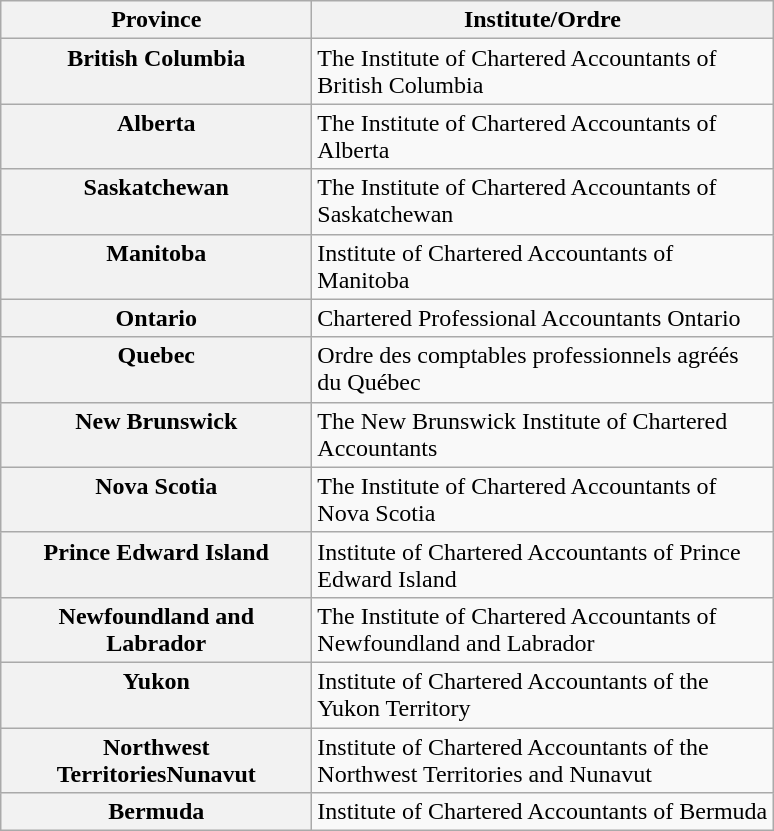<table class="wikitable">
<tr>
<th scope="col" width="200">Province</th>
<th scope="col" width="300">Institute/Ordre</th>
</tr>
<tr valign="top">
<th scope="row" align="left">British Columbia</th>
<td>The Institute of Chartered Accountants of British Columbia</td>
</tr>
<tr valign="top">
<th scope="row" align="left">Alberta</th>
<td>The Institute of Chartered Accountants of Alberta</td>
</tr>
<tr valign="top">
<th scope="row" align="left">Saskatchewan</th>
<td>The Institute of Chartered Accountants of Saskatchewan</td>
</tr>
<tr valign="top">
<th scope="row" align="left">Manitoba</th>
<td>Institute of Chartered Accountants of Manitoba</td>
</tr>
<tr valign="top">
<th scope="row" align="left">Ontario</th>
<td>Chartered Professional Accountants Ontario</td>
</tr>
<tr valign="top">
<th scope="row" align="left">Quebec</th>
<td>Ordre des comptables professionnels agréés du Québec</td>
</tr>
<tr valign="top">
<th scope="row" align="left">New Brunswick</th>
<td>The New Brunswick Institute of Chartered Accountants</td>
</tr>
<tr valign="top">
<th scope="row" align="left">Nova Scotia</th>
<td>The Institute of Chartered Accountants of Nova Scotia</td>
</tr>
<tr valign="top">
<th scope="row" align="left">Prince Edward Island</th>
<td>Institute of Chartered Accountants of Prince Edward Island</td>
</tr>
<tr valign="top">
<th scope="row" align="left">Newfoundland and Labrador</th>
<td>The Institute of Chartered Accountants of Newfoundland and Labrador</td>
</tr>
<tr valign="top">
<th scope="row" align="left">Yukon</th>
<td>Institute of Chartered Accountants of the Yukon Territory</td>
</tr>
<tr valign="top">
<th scope="row" align="left">Northwest TerritoriesNunavut</th>
<td>Institute of Chartered Accountants of the Northwest Territories and Nunavut</td>
</tr>
<tr valign="top">
<th scope="row" align="left">Bermuda</th>
<td>Institute of Chartered Accountants of Bermuda</td>
</tr>
</table>
